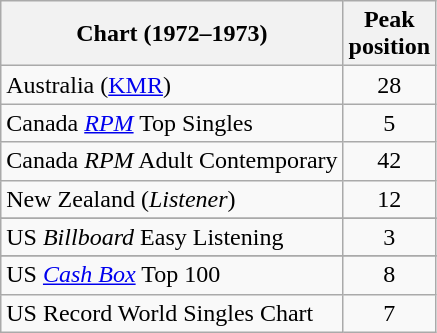<table class="wikitable sortable">
<tr>
<th>Chart (1972–1973)</th>
<th>Peak<br>position</th>
</tr>
<tr>
<td>Australia (<a href='#'>KMR</a>)</td>
<td style="text-align:center;">28</td>
</tr>
<tr>
<td>Canada <em><a href='#'>RPM</a></em> Top Singles</td>
<td style="text-align:center;">5</td>
</tr>
<tr>
<td>Canada <em>RPM</em> Adult Contemporary</td>
<td style="text-align:center;">42</td>
</tr>
<tr>
<td>New Zealand (<em>Listener</em>)</td>
<td style="text-align:center;">12</td>
</tr>
<tr>
</tr>
<tr>
<td>US <em>Billboard</em> Easy Listening</td>
<td align="center">3</td>
</tr>
<tr>
</tr>
<tr>
<td>US <a href='#'><em>Cash Box</em></a> Top 100</td>
<td style="text-align:center;">8</td>
</tr>
<tr>
<td>US Record World Singles Chart</td>
<td style="text-align:center;">7</td>
</tr>
</table>
